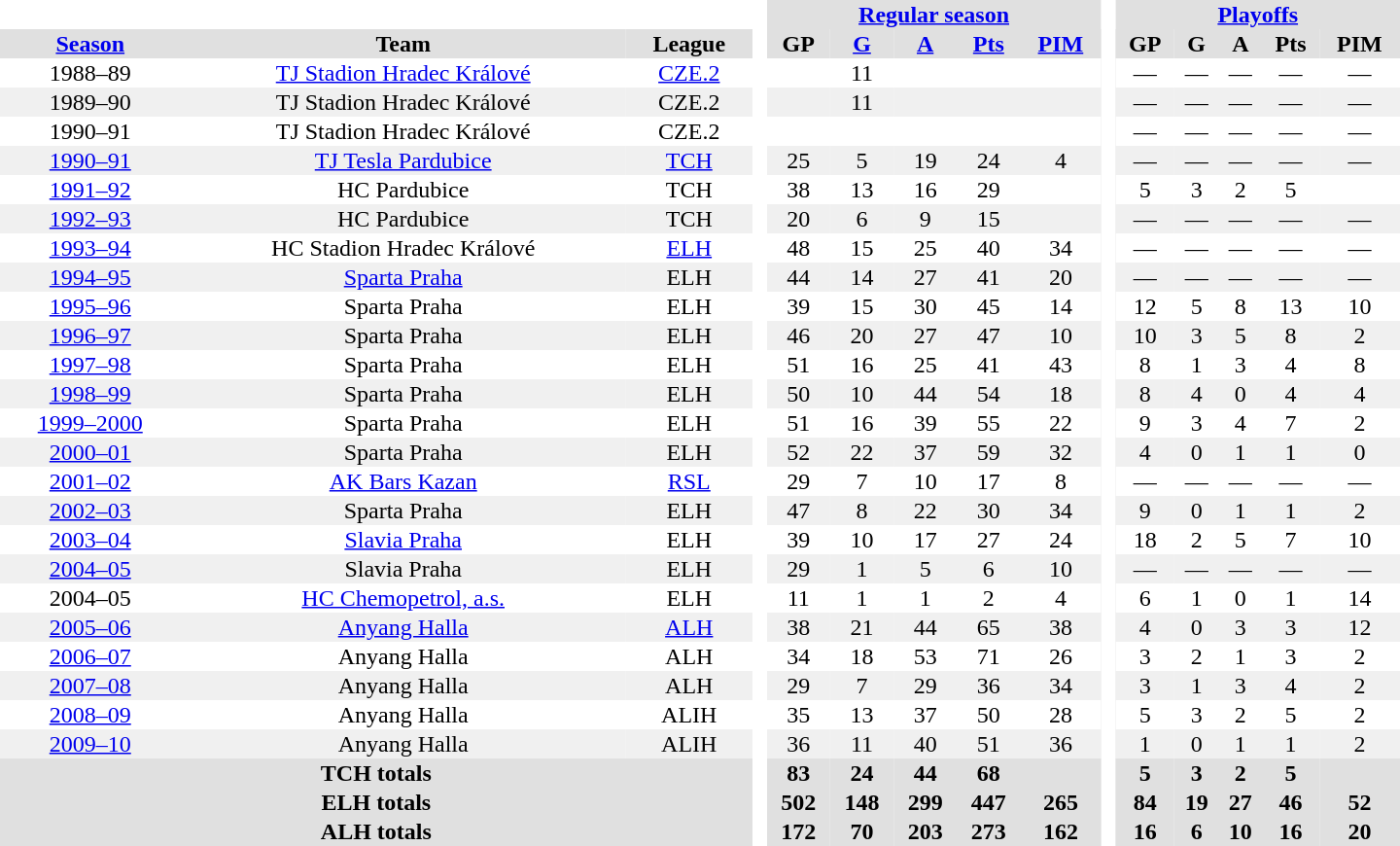<table border="0" cellpadding="1" cellspacing="0" style="text-align:center; width:60em">
<tr bgcolor="#e0e0e0">
<th colspan="3" bgcolor="#ffffff"> </th>
<th rowspan="99" bgcolor="#ffffff"> </th>
<th colspan="5"><a href='#'>Regular season</a></th>
<th rowspan="99" bgcolor="#ffffff"> </th>
<th colspan="5"><a href='#'>Playoffs</a></th>
</tr>
<tr bgcolor="#e0e0e0">
<th><a href='#'>Season</a></th>
<th>Team</th>
<th>League</th>
<th>GP</th>
<th><a href='#'>G</a></th>
<th><a href='#'>A</a></th>
<th><a href='#'>Pts</a></th>
<th><a href='#'>PIM</a></th>
<th>GP</th>
<th>G</th>
<th>A</th>
<th>Pts</th>
<th>PIM</th>
</tr>
<tr>
<td>1988–89</td>
<td><a href='#'>TJ Stadion Hradec Králové</a></td>
<td><a href='#'>CZE.2</a></td>
<td></td>
<td>11</td>
<td></td>
<td></td>
<td></td>
<td>—</td>
<td>—</td>
<td>—</td>
<td>—</td>
<td>—</td>
</tr>
<tr bgcolor="#f0f0f0">
<td>1989–90</td>
<td>TJ Stadion Hradec Králové</td>
<td>CZE.2</td>
<td></td>
<td>11</td>
<td></td>
<td></td>
<td></td>
<td>—</td>
<td>—</td>
<td>—</td>
<td>—</td>
<td>—</td>
</tr>
<tr>
<td>1990–91</td>
<td>TJ Stadion Hradec Králové</td>
<td>CZE.2</td>
<td></td>
<td></td>
<td></td>
<td></td>
<td></td>
<td>—</td>
<td>—</td>
<td>—</td>
<td>—</td>
<td>—</td>
</tr>
<tr bgcolor="#f0f0f0">
<td><a href='#'>1990–91</a></td>
<td><a href='#'>TJ Tesla Pardubice</a></td>
<td><a href='#'>TCH</a></td>
<td>25</td>
<td>5</td>
<td>19</td>
<td>24</td>
<td>4</td>
<td>—</td>
<td>—</td>
<td>—</td>
<td>—</td>
<td>—</td>
</tr>
<tr>
<td><a href='#'>1991–92</a></td>
<td>HC Pardubice</td>
<td>TCH</td>
<td>38</td>
<td>13</td>
<td>16</td>
<td>29</td>
<td></td>
<td>5</td>
<td>3</td>
<td>2</td>
<td>5</td>
<td></td>
</tr>
<tr bgcolor="#f0f0f0">
<td><a href='#'>1992–93</a></td>
<td>HC Pardubice</td>
<td>TCH</td>
<td>20</td>
<td>6</td>
<td>9</td>
<td>15</td>
<td></td>
<td>—</td>
<td>—</td>
<td>—</td>
<td>—</td>
<td>—</td>
</tr>
<tr>
<td><a href='#'>1993–94</a></td>
<td>HC Stadion Hradec Králové</td>
<td><a href='#'>ELH</a></td>
<td>48</td>
<td>15</td>
<td>25</td>
<td>40</td>
<td>34</td>
<td>—</td>
<td>—</td>
<td>—</td>
<td>—</td>
<td>—</td>
</tr>
<tr bgcolor="#f0f0f0">
<td><a href='#'>1994–95</a></td>
<td><a href='#'>Sparta Praha</a></td>
<td>ELH</td>
<td>44</td>
<td>14</td>
<td>27</td>
<td>41</td>
<td>20</td>
<td>—</td>
<td>—</td>
<td>—</td>
<td>—</td>
<td>—</td>
</tr>
<tr>
<td><a href='#'>1995–96</a></td>
<td>Sparta Praha</td>
<td>ELH</td>
<td>39</td>
<td>15</td>
<td>30</td>
<td>45</td>
<td>14</td>
<td>12</td>
<td>5</td>
<td>8</td>
<td>13</td>
<td>10</td>
</tr>
<tr bgcolor="#f0f0f0">
<td><a href='#'>1996–97</a></td>
<td>Sparta Praha</td>
<td>ELH</td>
<td>46</td>
<td>20</td>
<td>27</td>
<td>47</td>
<td>10</td>
<td>10</td>
<td>3</td>
<td>5</td>
<td>8</td>
<td>2</td>
</tr>
<tr>
<td><a href='#'>1997–98</a></td>
<td>Sparta Praha</td>
<td>ELH</td>
<td>51</td>
<td>16</td>
<td>25</td>
<td>41</td>
<td>43</td>
<td>8</td>
<td>1</td>
<td>3</td>
<td>4</td>
<td>8</td>
</tr>
<tr bgcolor="#f0f0f0">
<td><a href='#'>1998–99</a></td>
<td>Sparta Praha</td>
<td>ELH</td>
<td>50</td>
<td>10</td>
<td>44</td>
<td>54</td>
<td>18</td>
<td>8</td>
<td>4</td>
<td>0</td>
<td>4</td>
<td>4</td>
</tr>
<tr>
<td><a href='#'>1999–2000</a></td>
<td>Sparta Praha</td>
<td>ELH</td>
<td>51</td>
<td>16</td>
<td>39</td>
<td>55</td>
<td>22</td>
<td>9</td>
<td>3</td>
<td>4</td>
<td>7</td>
<td>2</td>
</tr>
<tr bgcolor="#f0f0f0">
<td><a href='#'>2000–01</a></td>
<td>Sparta Praha</td>
<td>ELH</td>
<td>52</td>
<td>22</td>
<td>37</td>
<td>59</td>
<td>32</td>
<td>4</td>
<td>0</td>
<td>1</td>
<td>1</td>
<td>0</td>
</tr>
<tr>
<td><a href='#'>2001–02</a></td>
<td><a href='#'>AK Bars Kazan</a></td>
<td><a href='#'>RSL</a></td>
<td>29</td>
<td>7</td>
<td>10</td>
<td>17</td>
<td>8</td>
<td>—</td>
<td>—</td>
<td>—</td>
<td>—</td>
<td>—</td>
</tr>
<tr bgcolor="#f0f0f0">
<td><a href='#'>2002–03</a></td>
<td>Sparta Praha</td>
<td>ELH</td>
<td>47</td>
<td>8</td>
<td>22</td>
<td>30</td>
<td>34</td>
<td>9</td>
<td>0</td>
<td>1</td>
<td>1</td>
<td>2</td>
</tr>
<tr>
<td><a href='#'>2003–04</a></td>
<td><a href='#'>Slavia Praha</a></td>
<td>ELH</td>
<td>39</td>
<td>10</td>
<td>17</td>
<td>27</td>
<td>24</td>
<td>18</td>
<td>2</td>
<td>5</td>
<td>7</td>
<td>10</td>
</tr>
<tr bgcolor="#f0f0f0">
<td><a href='#'>2004–05</a></td>
<td>Slavia Praha</td>
<td>ELH</td>
<td>29</td>
<td>1</td>
<td>5</td>
<td>6</td>
<td>10</td>
<td>—</td>
<td>—</td>
<td>—</td>
<td>—</td>
<td>—</td>
</tr>
<tr>
<td>2004–05</td>
<td><a href='#'>HC Chemopetrol, a.s.</a></td>
<td>ELH</td>
<td>11</td>
<td>1</td>
<td>1</td>
<td>2</td>
<td>4</td>
<td>6</td>
<td>1</td>
<td>0</td>
<td>1</td>
<td>14</td>
</tr>
<tr bgcolor="#f0f0f0">
<td><a href='#'>2005–06</a></td>
<td><a href='#'>Anyang Halla</a></td>
<td><a href='#'>ALH</a></td>
<td>38</td>
<td>21</td>
<td>44</td>
<td>65</td>
<td>38</td>
<td>4</td>
<td>0</td>
<td>3</td>
<td>3</td>
<td>12</td>
</tr>
<tr>
<td><a href='#'>2006–07</a></td>
<td>Anyang Halla</td>
<td>ALH</td>
<td>34</td>
<td>18</td>
<td>53</td>
<td>71</td>
<td>26</td>
<td>3</td>
<td>2</td>
<td>1</td>
<td>3</td>
<td>2</td>
</tr>
<tr bgcolor="#f0f0f0">
<td><a href='#'>2007–08</a></td>
<td>Anyang Halla</td>
<td>ALH</td>
<td>29</td>
<td>7</td>
<td>29</td>
<td>36</td>
<td>34</td>
<td>3</td>
<td>1</td>
<td>3</td>
<td>4</td>
<td>2</td>
</tr>
<tr>
<td><a href='#'>2008–09</a></td>
<td>Anyang Halla</td>
<td>ALIH</td>
<td>35</td>
<td>13</td>
<td>37</td>
<td>50</td>
<td>28</td>
<td>5</td>
<td>3</td>
<td>2</td>
<td>5</td>
<td>2</td>
</tr>
<tr bgcolor="#f0f0f0">
<td><a href='#'>2009–10</a></td>
<td>Anyang Halla</td>
<td>ALIH</td>
<td>36</td>
<td>11</td>
<td>40</td>
<td>51</td>
<td>36</td>
<td>1</td>
<td>0</td>
<td>1</td>
<td>1</td>
<td>2</td>
</tr>
<tr bgcolor="#e0e0e0">
<th colspan="3">TCH totals</th>
<th>83</th>
<th>24</th>
<th>44</th>
<th>68</th>
<th></th>
<th>5</th>
<th>3</th>
<th>2</th>
<th>5</th>
<th></th>
</tr>
<tr bgcolor="#e0e0e0">
<th colspan="3">ELH totals</th>
<th>502</th>
<th>148</th>
<th>299</th>
<th>447</th>
<th>265</th>
<th>84</th>
<th>19</th>
<th>27</th>
<th>46</th>
<th>52</th>
</tr>
<tr bgcolor="#e0e0e0">
<th colspan="3">ALH totals</th>
<th>172</th>
<th>70</th>
<th>203</th>
<th>273</th>
<th>162</th>
<th>16</th>
<th>6</th>
<th>10</th>
<th>16</th>
<th>20</th>
</tr>
</table>
